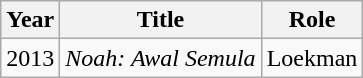<table class="wikitable">
<tr>
<th>Year</th>
<th>Title</th>
<th>Role</th>
</tr>
<tr>
<td>2013</td>
<td><em>Noah: Awal Semula</em></td>
<td>Loekman</td>
</tr>
</table>
